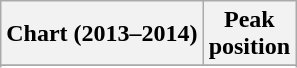<table class="wikitable sortable">
<tr>
<th align="left">Chart (2013–2014)</th>
<th align="center">Peak<br>position</th>
</tr>
<tr>
</tr>
<tr>
</tr>
<tr>
</tr>
<tr>
</tr>
<tr>
</tr>
</table>
